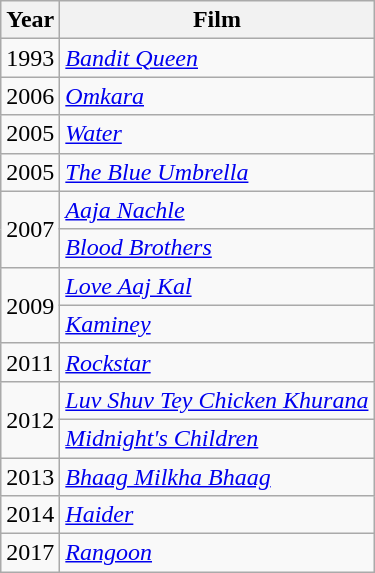<table class="wikitable sortable">
<tr>
<th>Year</th>
<th>Film</th>
</tr>
<tr>
<td>1993</td>
<td><em><a href='#'>Bandit Queen</a></em></td>
</tr>
<tr>
<td>2006</td>
<td><em><a href='#'>Omkara</a></em></td>
</tr>
<tr>
<td>2005</td>
<td><em><a href='#'>Water</a></em></td>
</tr>
<tr>
<td>2005</td>
<td><em><a href='#'>The Blue Umbrella</a></em></td>
</tr>
<tr>
<td rowspan="2">2007</td>
<td><em><a href='#'>Aaja Nachle</a></em></td>
</tr>
<tr>
<td><em><a href='#'>Blood Brothers</a></em></td>
</tr>
<tr>
<td rowspan="2">2009</td>
<td><em><a href='#'>Love Aaj Kal</a></em></td>
</tr>
<tr>
<td><em><a href='#'>Kaminey</a></em></td>
</tr>
<tr>
<td>2011</td>
<td><em><a href='#'>Rockstar</a></em></td>
</tr>
<tr>
<td rowspan="2">2012</td>
<td><em><a href='#'>Luv Shuv Tey Chicken Khurana</a></em></td>
</tr>
<tr>
<td><em><a href='#'>Midnight's Children</a></em></td>
</tr>
<tr>
<td>2013</td>
<td><em><a href='#'>Bhaag Milkha Bhaag</a></em></td>
</tr>
<tr>
<td>2014</td>
<td><em><a href='#'>Haider</a></em></td>
</tr>
<tr>
<td>2017</td>
<td><em><a href='#'>Rangoon</a></em></td>
</tr>
</table>
